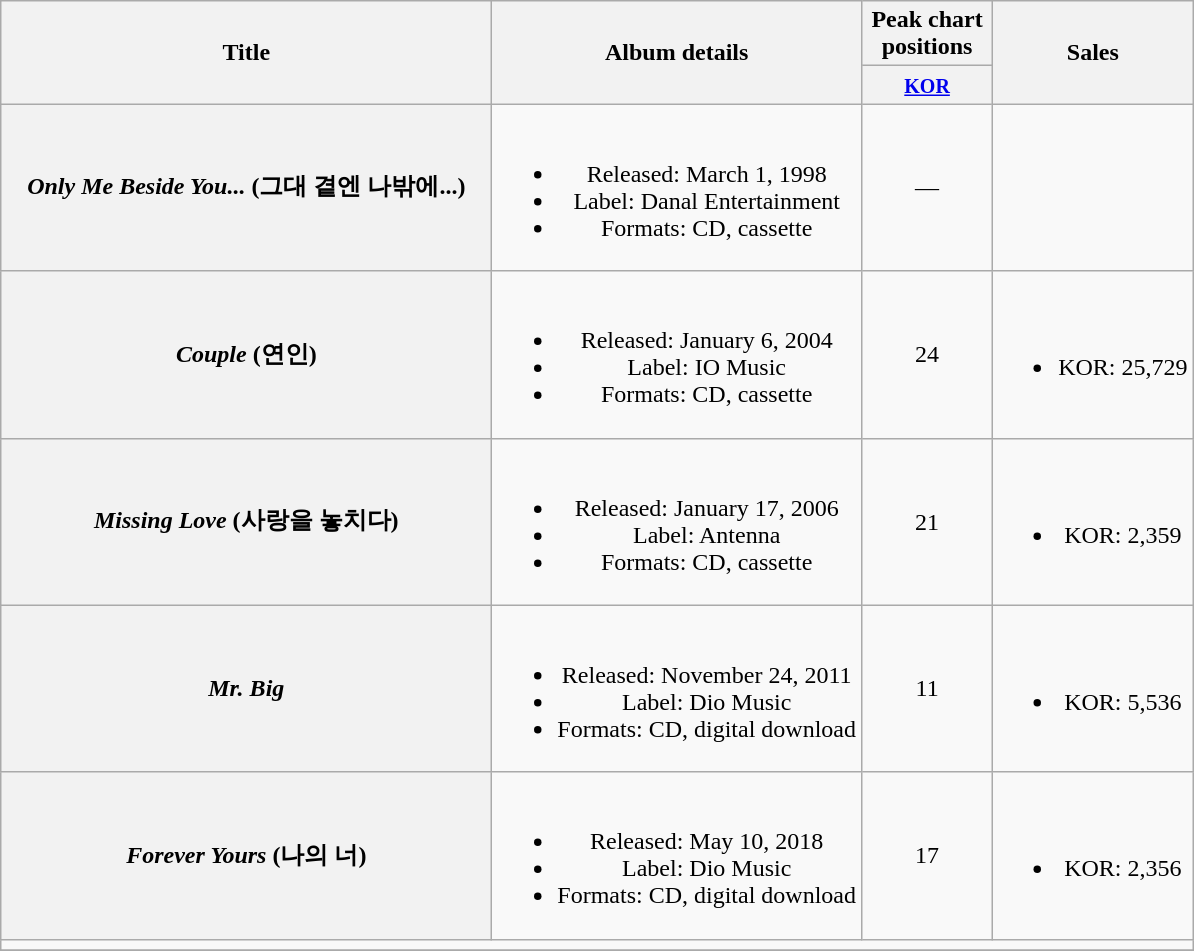<table class="wikitable plainrowheaders" style="text-align:center;">
<tr>
<th scope="col" rowspan="2" style="width:20em;">Title</th>
<th scope="col" rowspan="2">Album details</th>
<th scope="col" colspan="1" style="width:5em;">Peak chart positions</th>
<th scope="col" rowspan="2">Sales</th>
</tr>
<tr>
<th><small><a href='#'>KOR</a></small><br></th>
</tr>
<tr>
<th scope="row"><em>Only Me Beside You...</em> (그대 곁엔 나밖에...)</th>
<td><br><ul><li>Released: March 1, 1998</li><li>Label: Danal Entertainment</li><li>Formats: CD, cassette</li></ul></td>
<td>—</td>
<td></td>
</tr>
<tr>
<th scope="row"><em>Couple</em> (연인)</th>
<td><br><ul><li>Released: January 6, 2004</li><li>Label: IO Music</li><li>Formats: CD, cassette</li></ul></td>
<td>24</td>
<td><br><ul><li>KOR: 25,729</li></ul></td>
</tr>
<tr>
<th scope="row"><em>Missing Love</em> (사랑을 놓치다)</th>
<td><br><ul><li>Released: January 17, 2006</li><li>Label: Antenna</li><li>Formats: CD, cassette</li></ul></td>
<td>21</td>
<td><br><ul><li>KOR: 2,359</li></ul></td>
</tr>
<tr>
<th scope="row"><em>Mr. Big</em></th>
<td><br><ul><li>Released: November 24, 2011</li><li>Label: Dio Music</li><li>Formats: CD, digital download</li></ul></td>
<td>11</td>
<td><br><ul><li>KOR: 5,536</li></ul></td>
</tr>
<tr>
<th scope="row"><em>Forever Yours</em> (나의 너)</th>
<td><br><ul><li>Released: May 10, 2018</li><li>Label: Dio Music</li><li>Formats: CD, digital download</li></ul></td>
<td>17</td>
<td><br><ul><li>KOR: 2,356</li></ul></td>
</tr>
<tr>
<td colspan="4"></td>
</tr>
<tr>
</tr>
</table>
